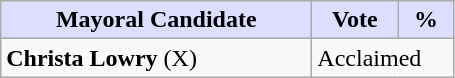<table class="wikitable">
<tr>
<th style="background:#ddf; width:200px;">Mayoral Candidate</th>
<th style="background:#ddf; width:50px;">Vote</th>
<th style="background:#ddf; width:30px;">%</th>
</tr>
<tr>
<td><strong>Christa Lowry</strong> (X)</td>
<td colspan="2">Acclaimed</td>
</tr>
</table>
